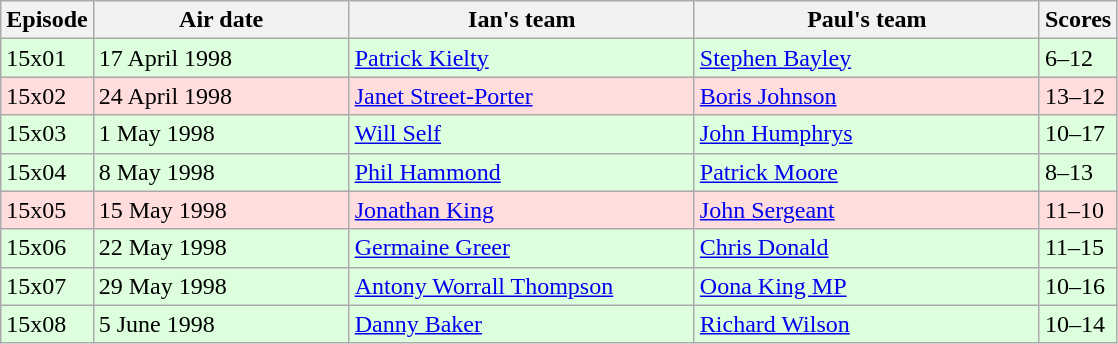<table class="wikitable" style="width:745px;">
<tr>
<th style="width:5%;">Episode</th>
<th style="width:23%;">Air date</th>
<th style="width:31%;">Ian's team</th>
<th style="width:31%;">Paul's team</th>
<th style="width:6%;">Scores</th>
</tr>
<tr style="background:#dfd;">
<td>15x01</td>
<td>17 April 1998</td>
<td><a href='#'>Patrick Kielty</a></td>
<td><a href='#'>Stephen Bayley</a></td>
<td>6–12</td>
</tr>
<tr style="background:#fdd;">
<td>15x02</td>
<td>24 April 1998</td>
<td><a href='#'>Janet Street-Porter</a></td>
<td><a href='#'>Boris Johnson</a></td>
<td>13–12</td>
</tr>
<tr style="background:#dfd;">
<td>15x03</td>
<td>1 May 1998</td>
<td><a href='#'>Will Self</a></td>
<td><a href='#'>John Humphrys</a></td>
<td>10–17</td>
</tr>
<tr style="background:#dfd;">
<td>15x04</td>
<td>8 May 1998</td>
<td><a href='#'>Phil Hammond</a></td>
<td><a href='#'>Patrick Moore</a></td>
<td>8–13</td>
</tr>
<tr style="background:#fdd;">
<td>15x05</td>
<td>15 May 1998</td>
<td><a href='#'>Jonathan King</a></td>
<td><a href='#'>John Sergeant</a></td>
<td>11–10</td>
</tr>
<tr style="background:#dfd;">
<td>15x06</td>
<td>22 May 1998</td>
<td><a href='#'>Germaine Greer</a></td>
<td><a href='#'>Chris Donald</a></td>
<td>11–15</td>
</tr>
<tr style="background:#dfd;">
<td>15x07</td>
<td>29 May 1998</td>
<td><a href='#'>Antony Worrall Thompson</a></td>
<td><a href='#'>Oona King MP</a></td>
<td>10–16</td>
</tr>
<tr style="background:#dfd;">
<td>15x08</td>
<td>5 June 1998</td>
<td><a href='#'>Danny Baker</a></td>
<td><a href='#'>Richard Wilson</a></td>
<td>10–14</td>
</tr>
</table>
